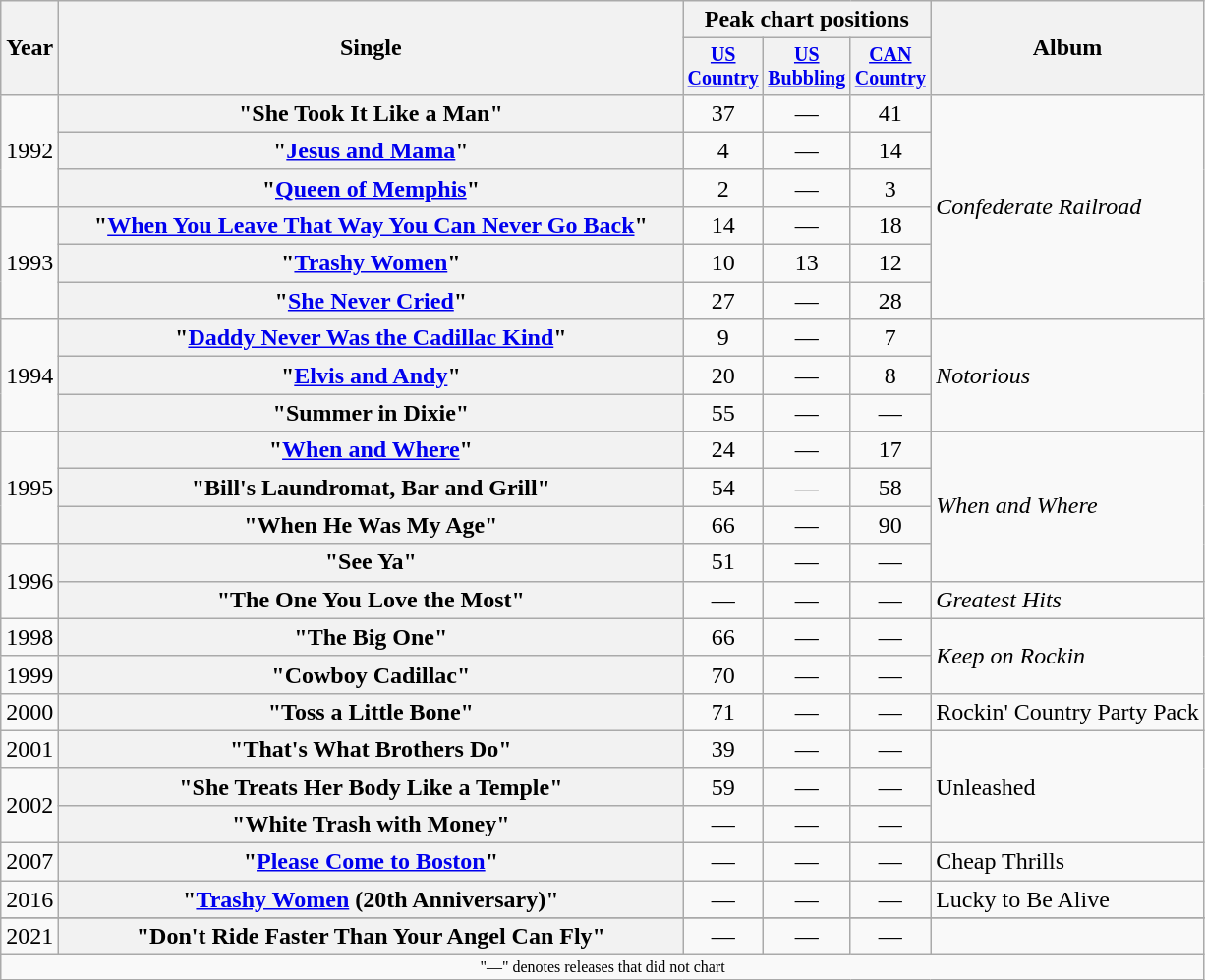<table class="wikitable plainrowheaders" style="text-align:center;">
<tr>
<th rowspan="2">Year</th>
<th rowspan="2" style="width:26em;">Single</th>
<th colspan="3">Peak chart positions</th>
<th rowspan="2">Album</th>
</tr>
<tr style="font-size:smaller;">
<th style="width:45px;"><a href='#'>US Country</a><br></th>
<th style="width:45px;"><a href='#'>US Bubbling</a><br></th>
<th style="width:45px;"><a href='#'>CAN Country</a></th>
</tr>
<tr>
<td rowspan="3">1992</td>
<th scope="row">"She Took It Like a Man"</th>
<td>37</td>
<td>—</td>
<td>41</td>
<td style="text-align:left;" rowspan="6"><em>Confederate Railroad</em></td>
</tr>
<tr>
<th scope="row">"<a href='#'>Jesus and Mama</a>"</th>
<td>4</td>
<td>—</td>
<td>14</td>
</tr>
<tr>
<th scope="row">"<a href='#'>Queen of Memphis</a>"</th>
<td>2</td>
<td>—</td>
<td>3</td>
</tr>
<tr>
<td rowspan="3">1993</td>
<th scope="row">"<a href='#'>When You Leave That Way You Can Never Go Back</a>"</th>
<td>14</td>
<td>—</td>
<td>18</td>
</tr>
<tr>
<th scope="row">"<a href='#'>Trashy Women</a>"</th>
<td>10</td>
<td>13</td>
<td>12</td>
</tr>
<tr>
<th scope="row">"<a href='#'>She Never Cried</a>"</th>
<td>27</td>
<td>—</td>
<td>28</td>
</tr>
<tr>
<td rowspan="3">1994</td>
<th scope="row">"<a href='#'>Daddy Never Was the Cadillac Kind</a>"</th>
<td>9</td>
<td>—</td>
<td>7</td>
<td style="text-align:left;" rowspan="3"><em>Notorious</em></td>
</tr>
<tr>
<th scope="row">"<a href='#'>Elvis and Andy</a>"</th>
<td>20</td>
<td>—</td>
<td>8</td>
</tr>
<tr>
<th scope="row">"Summer in Dixie"</th>
<td>55</td>
<td>—</td>
<td>—</td>
</tr>
<tr>
<td rowspan="3">1995</td>
<th scope="row">"<a href='#'>When and Where</a>"</th>
<td>24</td>
<td>—</td>
<td>17</td>
<td style="text-align:left;" rowspan="4"><em>When and Where</em></td>
</tr>
<tr>
<th scope="row">"Bill's Laundromat, Bar and Grill"</th>
<td>54</td>
<td>—</td>
<td>58</td>
</tr>
<tr>
<th scope="row">"When He Was My Age"</th>
<td>66</td>
<td>—</td>
<td>90</td>
</tr>
<tr>
<td rowspan="2">1996</td>
<th scope="row">"See Ya"</th>
<td>51</td>
<td>—</td>
<td>—</td>
</tr>
<tr>
<th scope="row">"The One You Love the Most"</th>
<td>—</td>
<td>—</td>
<td>—</td>
<td style="text-align:left;"><em>Greatest Hits</em></td>
</tr>
<tr>
<td>1998</td>
<th scope="row">"The Big One"</th>
<td>66</td>
<td>—</td>
<td>—</td>
<td style="text-align:left;" rowspan="2"><em>Keep on Rockin<strong></td>
</tr>
<tr>
<td>1999</td>
<th scope="row">"Cowboy Cadillac"</th>
<td>70</td>
<td>—</td>
<td>—</td>
</tr>
<tr>
<td>2000</td>
<th scope="row">"Toss a Little Bone"</th>
<td>71</td>
<td>—</td>
<td>—</td>
<td style="text-align:left;"></em>Rockin' Country Party Pack<em></td>
</tr>
<tr>
<td>2001</td>
<th scope="row">"That's What Brothers Do"</th>
<td>39</td>
<td>—</td>
<td>—</td>
<td style="text-align:left;" rowspan="3"></em>Unleashed<em></td>
</tr>
<tr>
<td rowspan="2">2002</td>
<th scope="row">"She Treats Her Body Like a Temple"<br></th>
<td>59</td>
<td>—</td>
<td>—</td>
</tr>
<tr>
<th scope="row">"White Trash with Money"</th>
<td>—</td>
<td>—</td>
<td>—</td>
</tr>
<tr>
<td>2007</td>
<th scope="row">"<a href='#'>Please Come to Boston</a>"</th>
<td>—</td>
<td>—</td>
<td>—</td>
<td style="text-align:left;"></em>Cheap Thrills<em></td>
</tr>
<tr>
<td>2016</td>
<th scope="row">"<a href='#'>Trashy Women</a> (20th Anniversary)"<br></th>
<td>—</td>
<td>—</td>
<td>—</td>
<td style="text-align:left;"></em>Lucky to Be Alive<em></td>
</tr>
<tr>
</tr>
<tr>
<td>2021</td>
<th scope="row">"Don't Ride Faster Than Your Angel Can Fly"</th>
<td>—</td>
<td>—</td>
<td>—</td>
<td></td>
</tr>
<tr>
<td colspan="6" style="font-size:8pt">"—" denotes releases that did not chart</td>
</tr>
</table>
